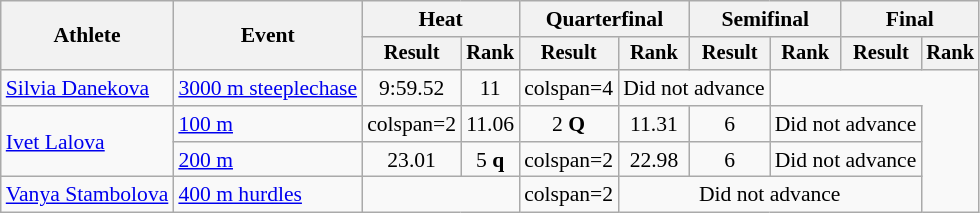<table class="wikitable" style="font-size:90%">
<tr>
<th rowspan="2">Athlete</th>
<th rowspan="2">Event</th>
<th colspan="2">Heat</th>
<th colspan="2">Quarterfinal</th>
<th colspan="2">Semifinal</th>
<th colspan="2">Final</th>
</tr>
<tr style="font-size:95%">
<th>Result</th>
<th>Rank</th>
<th>Result</th>
<th>Rank</th>
<th>Result</th>
<th>Rank</th>
<th>Result</th>
<th>Rank</th>
</tr>
<tr align=center>
<td align=left><a href='#'>Silvia Danekova</a></td>
<td align=left><a href='#'>3000 m steeplechase</a></td>
<td>9:59.52</td>
<td>11</td>
<td>colspan=4 </td>
<td colspan=2>Did not advance</td>
</tr>
<tr align=center>
<td align=left rowspan=2><a href='#'>Ivet Lalova</a></td>
<td align=left><a href='#'>100 m</a></td>
<td>colspan=2 </td>
<td>11.06</td>
<td>2 <strong>Q</strong></td>
<td>11.31</td>
<td>6</td>
<td colspan=2>Did not advance</td>
</tr>
<tr align=center>
<td align=left><a href='#'>200 m</a></td>
<td>23.01</td>
<td>5 <strong>q</strong></td>
<td>colspan=2 </td>
<td>22.98</td>
<td>6</td>
<td colspan=2>Did not advance</td>
</tr>
<tr align=center>
<td align=left><a href='#'>Vanya Stambolova</a></td>
<td align=left><a href='#'>400 m hurdles</a></td>
<td colspan=2></td>
<td>colspan=2 </td>
<td colspan=4>Did not advance</td>
</tr>
</table>
